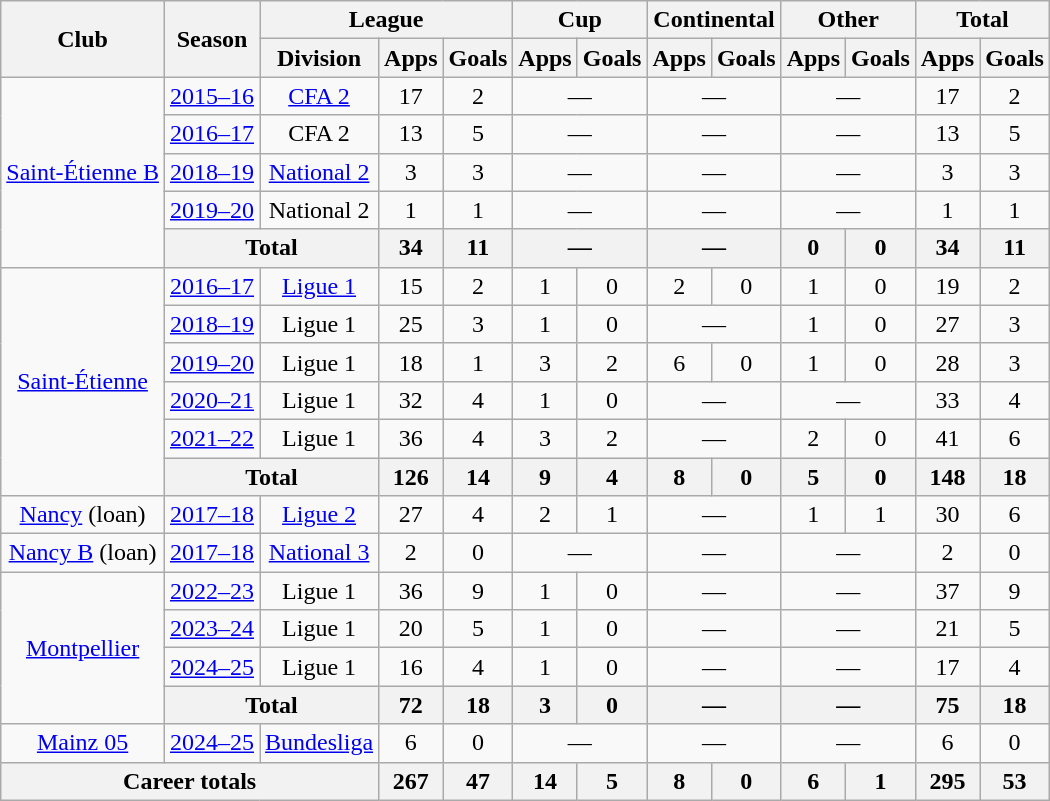<table class="wikitable" style="text-align:center">
<tr>
<th rowspan="2">Club</th>
<th rowspan="2">Season</th>
<th colspan="3">League</th>
<th colspan="2">Cup</th>
<th colspan="2">Continental</th>
<th colspan="2">Other</th>
<th colspan="2">Total</th>
</tr>
<tr>
<th>Division</th>
<th>Apps</th>
<th>Goals</th>
<th>Apps</th>
<th>Goals</th>
<th>Apps</th>
<th>Goals</th>
<th>Apps</th>
<th>Goals</th>
<th>Apps</th>
<th>Goals</th>
</tr>
<tr>
<td rowspan="5"><a href='#'>Saint-Étienne B</a></td>
<td><a href='#'>2015–16</a></td>
<td><a href='#'>CFA 2</a></td>
<td>17</td>
<td>2</td>
<td colspan="2">—</td>
<td colspan="2">—</td>
<td colspan="2">—</td>
<td>17</td>
<td>2</td>
</tr>
<tr>
<td><a href='#'>2016–17</a></td>
<td>CFA 2</td>
<td>13</td>
<td>5</td>
<td colspan="2">—</td>
<td colspan="2">—</td>
<td colspan="2">—</td>
<td>13</td>
<td>5</td>
</tr>
<tr>
<td><a href='#'>2018–19</a></td>
<td><a href='#'>National 2</a></td>
<td>3</td>
<td>3</td>
<td colspan="2">—</td>
<td colspan="2">—</td>
<td colspan="2">—</td>
<td>3</td>
<td>3</td>
</tr>
<tr>
<td><a href='#'>2019–20</a></td>
<td>National 2</td>
<td>1</td>
<td>1</td>
<td colspan="2">—</td>
<td colspan="2">—</td>
<td colspan="2">—</td>
<td>1</td>
<td>1</td>
</tr>
<tr>
<th colspan="2">Total</th>
<th>34</th>
<th>11</th>
<th colspan="2">—</th>
<th colspan="2">—</th>
<th>0</th>
<th>0</th>
<th>34</th>
<th>11</th>
</tr>
<tr>
<td rowspan="6"><a href='#'>Saint-Étienne</a></td>
<td><a href='#'>2016–17</a></td>
<td><a href='#'>Ligue 1</a></td>
<td>15</td>
<td>2</td>
<td>1</td>
<td>0</td>
<td>2</td>
<td>0</td>
<td>1</td>
<td>0</td>
<td>19</td>
<td>2</td>
</tr>
<tr>
<td><a href='#'>2018–19</a></td>
<td>Ligue 1</td>
<td>25</td>
<td>3</td>
<td>1</td>
<td>0</td>
<td colspan="2">—</td>
<td>1</td>
<td>0</td>
<td>27</td>
<td>3</td>
</tr>
<tr>
<td><a href='#'>2019–20</a></td>
<td>Ligue 1</td>
<td>18</td>
<td>1</td>
<td>3</td>
<td>2</td>
<td>6</td>
<td>0</td>
<td>1</td>
<td>0</td>
<td>28</td>
<td>3</td>
</tr>
<tr>
<td><a href='#'>2020–21</a></td>
<td>Ligue 1</td>
<td>32</td>
<td>4</td>
<td>1</td>
<td>0</td>
<td colspan="2">—</td>
<td colspan="2">—</td>
<td>33</td>
<td>4</td>
</tr>
<tr>
<td><a href='#'>2021–22</a></td>
<td>Ligue 1</td>
<td>36</td>
<td>4</td>
<td>3</td>
<td>2</td>
<td colspan="2">—</td>
<td>2</td>
<td>0</td>
<td>41</td>
<td>6</td>
</tr>
<tr>
<th colspan="2">Total</th>
<th>126</th>
<th>14</th>
<th>9</th>
<th>4</th>
<th>8</th>
<th>0</th>
<th>5</th>
<th>0</th>
<th>148</th>
<th>18</th>
</tr>
<tr>
<td><a href='#'>Nancy</a> (loan)</td>
<td><a href='#'>2017–18</a></td>
<td><a href='#'>Ligue 2</a></td>
<td>27</td>
<td>4</td>
<td>2</td>
<td>1</td>
<td colspan="2">—</td>
<td>1</td>
<td>1</td>
<td>30</td>
<td>6</td>
</tr>
<tr>
<td><a href='#'>Nancy B</a> (loan)</td>
<td><a href='#'>2017–18</a></td>
<td><a href='#'>National 3</a></td>
<td>2</td>
<td>0</td>
<td colspan="2">—</td>
<td colspan="2">—</td>
<td colspan="2">—</td>
<td>2</td>
<td>0</td>
</tr>
<tr>
<td rowspan="4"><a href='#'>Montpellier</a></td>
<td><a href='#'>2022–23</a></td>
<td>Ligue 1</td>
<td>36</td>
<td>9</td>
<td>1</td>
<td>0</td>
<td colspan="2">—</td>
<td colspan="2">—</td>
<td>37</td>
<td>9</td>
</tr>
<tr>
<td><a href='#'>2023–24</a></td>
<td>Ligue 1</td>
<td>20</td>
<td>5</td>
<td>1</td>
<td>0</td>
<td colspan="2">—</td>
<td colspan="2">—</td>
<td>21</td>
<td>5</td>
</tr>
<tr>
<td><a href='#'>2024–25</a></td>
<td>Ligue 1</td>
<td>16</td>
<td>4</td>
<td>1</td>
<td>0</td>
<td colspan="2">—</td>
<td colspan="2">—</td>
<td>17</td>
<td>4</td>
</tr>
<tr>
<th colspan="2">Total</th>
<th>72</th>
<th>18</th>
<th>3</th>
<th>0</th>
<th colspan="2">—</th>
<th colspan="2">—</th>
<th>75</th>
<th>18</th>
</tr>
<tr>
<td><a href='#'>Mainz 05</a></td>
<td><a href='#'>2024–25</a></td>
<td><a href='#'>Bundesliga</a></td>
<td>6</td>
<td>0</td>
<td colspan="2">—</td>
<td colspan="2">—</td>
<td colspan="2">—</td>
<td>6</td>
<td>0</td>
</tr>
<tr>
<th colspan="3">Career totals</th>
<th>267</th>
<th>47</th>
<th>14</th>
<th>5</th>
<th>8</th>
<th>0</th>
<th>6</th>
<th>1</th>
<th>295</th>
<th>53</th>
</tr>
</table>
